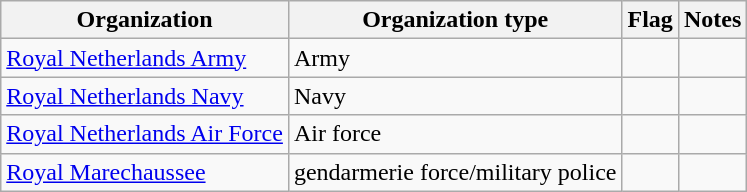<table class="wikitable">
<tr>
<th>Organization</th>
<th>Organization type</th>
<th>Flag</th>
<th>Notes</th>
</tr>
<tr>
<td><a href='#'>Royal Netherlands Army</a></td>
<td>Army</td>
<td></td>
<td></td>
</tr>
<tr>
<td><a href='#'>Royal Netherlands Navy</a></td>
<td>Navy</td>
<td></td>
<td></td>
</tr>
<tr>
<td><a href='#'>Royal Netherlands Air Force</a></td>
<td>Air force</td>
<td></td>
<td></td>
</tr>
<tr>
<td><a href='#'>Royal Marechaussee</a></td>
<td>gendarmerie force/military police</td>
<td></td>
<td></td>
</tr>
</table>
